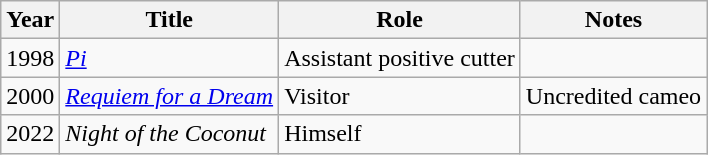<table class="wikitable">
<tr>
<th>Year</th>
<th>Title</th>
<th>Role</th>
<th>Notes</th>
</tr>
<tr>
<td>1998</td>
<td><em><a href='#'>Pi</a></em></td>
<td>Assistant positive cutter</td>
<td></td>
</tr>
<tr>
<td>2000</td>
<td><em><a href='#'>Requiem for a Dream</a></em></td>
<td>Visitor</td>
<td>Uncredited cameo</td>
</tr>
<tr>
<td>2022</td>
<td><em>Night of the Coconut</em></td>
<td>Himself</td>
<td></td>
</tr>
</table>
